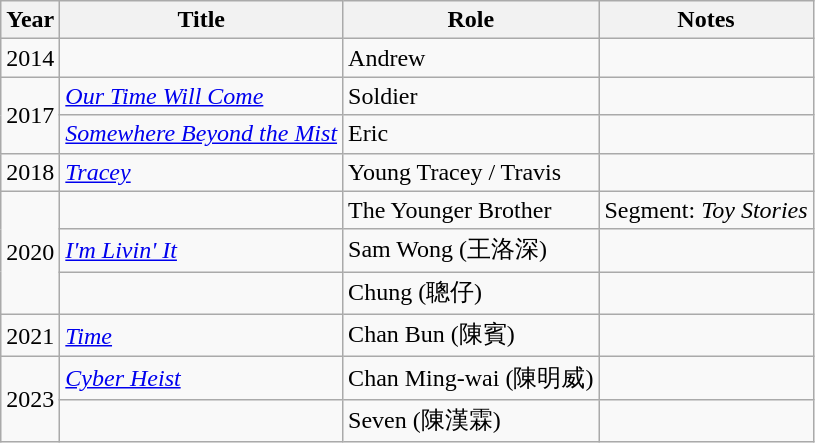<table class="wikitable">
<tr>
<th>Year</th>
<th>Title</th>
<th>Role</th>
<th>Notes</th>
</tr>
<tr>
<td>2014</td>
<td><em></em></td>
<td>Andrew</td>
<td></td>
</tr>
<tr>
<td rowspan="2">2017</td>
<td><em><a href='#'>Our Time Will Come</a></em></td>
<td>Soldier</td>
<td></td>
</tr>
<tr>
<td><em><a href='#'>Somewhere Beyond the Mist</a></em></td>
<td>Eric</td>
<td></td>
</tr>
<tr>
<td>2018</td>
<td><em><a href='#'>Tracey</a></em></td>
<td>Young Tracey / Travis</td>
<td></td>
</tr>
<tr>
<td rowspan="3">2020</td>
<td><em></em></td>
<td>The Younger Brother</td>
<td>Segment: <em>Toy Stories</em></td>
</tr>
<tr>
<td><em><a href='#'>I'm Livin' It</a></em></td>
<td>Sam Wong (王洛深)</td>
<td></td>
</tr>
<tr>
<td><em></em></td>
<td>Chung (聰仔)</td>
<td></td>
</tr>
<tr>
<td>2021</td>
<td><em><a href='#'>Time</a></em></td>
<td>Chan Bun (陳賓)</td>
<td></td>
</tr>
<tr>
<td rowspan="2">2023</td>
<td><em><a href='#'>Cyber Heist</a></em></td>
<td>Chan Ming-wai (陳明威)</td>
<td></td>
</tr>
<tr>
<td><em></em></td>
<td>Seven (陳漢霖)</td>
<td></td>
</tr>
</table>
